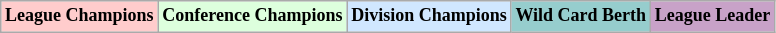<table class="wikitable"  style="margin:center; font-size:75%;">
<tr>
<td style="text-align:center; background:#fcc;"><strong>League Champions</strong></td>
<td style="text-align:center; background:#dfd;"><strong>Conference Champions</strong></td>
<td style="text-align:center; background:#d0e7ff;"><strong>Division Champions</strong></td>
<td style="text-align:center; background:#96cdcd;"><strong>Wild Card Berth</strong></td>
<td style="text-align:center; background:#c8a2c8;"><strong>League Leader</strong></td>
</tr>
</table>
